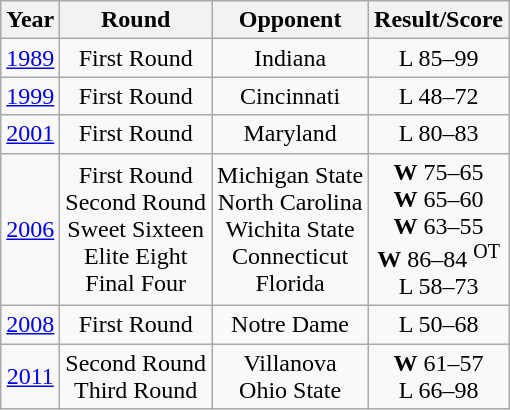<table class="wikitable">
<tr>
<th>Year</th>
<th>Round</th>
<th>Opponent</th>
<th>Result/Score</th>
</tr>
<tr align="center">
<td><a href='#'>1989</a></td>
<td>First Round</td>
<td>Indiana</td>
<td>L 85–99</td>
</tr>
<tr align="center">
<td><a href='#'>1999</a></td>
<td>First Round</td>
<td>Cincinnati</td>
<td>L 48–72</td>
</tr>
<tr align="center">
<td><a href='#'>2001</a></td>
<td>First Round</td>
<td>Maryland</td>
<td>L 80–83</td>
</tr>
<tr align="center">
<td><a href='#'>2006</a></td>
<td>First Round<br>Second Round<br>Sweet Sixteen<br>Elite Eight<br>Final Four</td>
<td>Michigan State<br>North Carolina<br>Wichita State<br>Connecticut<br>Florida</td>
<td><strong>W</strong> 75–65<br><strong>W</strong> 65–60<br><strong>W</strong> 63–55<br><strong>W</strong> 86–84 <sup>OT</sup><br>L 58–73</td>
</tr>
<tr align="center">
<td><a href='#'>2008</a></td>
<td>First Round</td>
<td>Notre Dame</td>
<td>L 50–68</td>
</tr>
<tr align="center">
<td><a href='#'>2011</a></td>
<td>Second Round<br>Third Round</td>
<td>Villanova<br>Ohio State</td>
<td><strong>W</strong> 61–57<br>L 66–98</td>
</tr>
</table>
